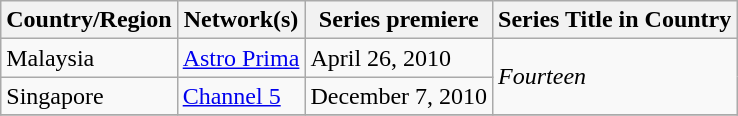<table class="wikitable">
<tr>
<th>Country/Region</th>
<th>Network(s)</th>
<th>Series premiere</th>
<th>Series Title in Country</th>
</tr>
<tr>
<td>Malaysia</td>
<td><a href='#'>Astro Prima</a></td>
<td>April 26, 2010</td>
<td rowspan="2"><em>Fourteen</em></td>
</tr>
<tr>
<td>Singapore</td>
<td><a href='#'>Channel 5</a></td>
<td>December 7, 2010</td>
</tr>
<tr>
</tr>
</table>
